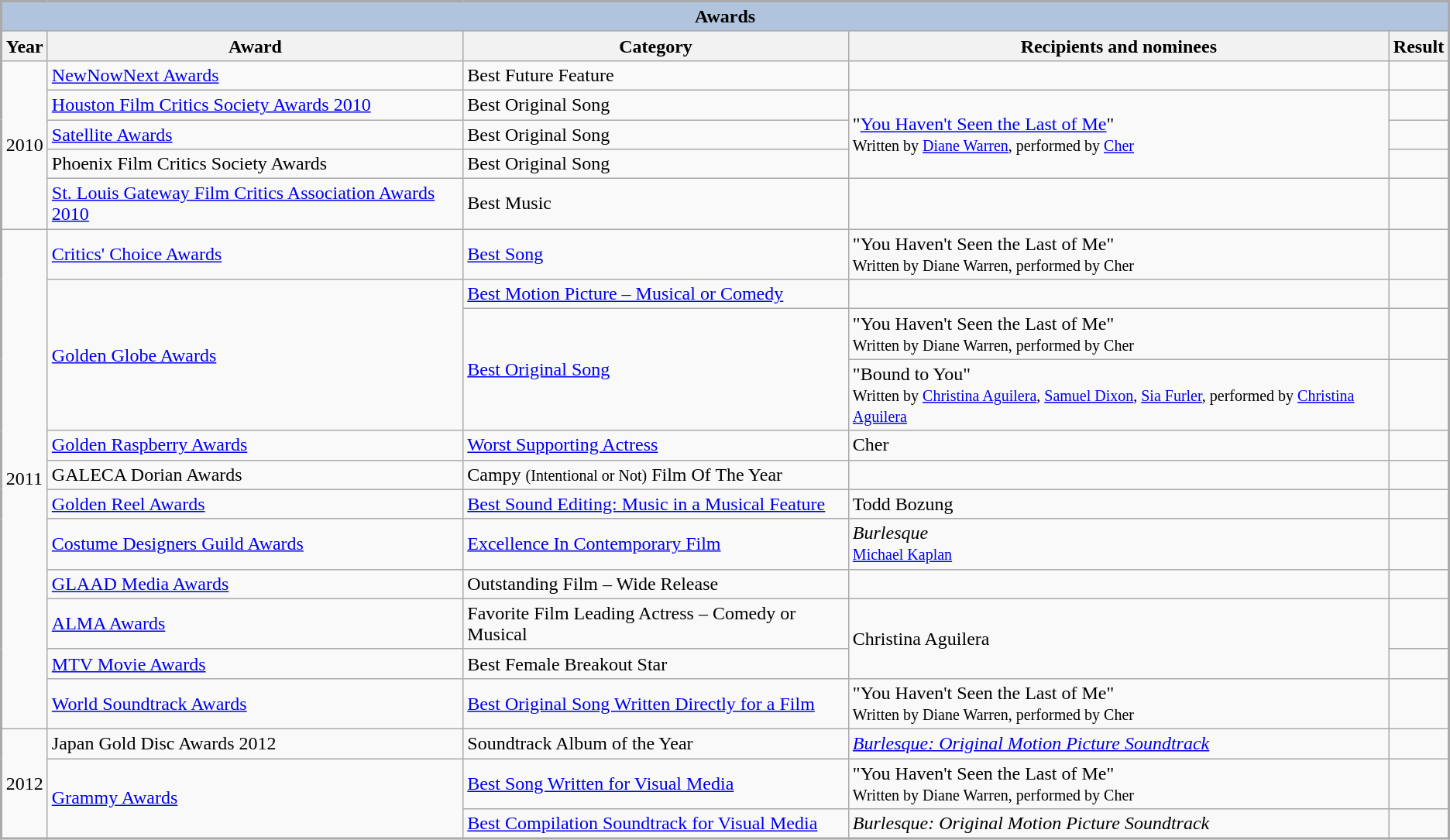<table class="wikitable" style="border:2px #aaa solid;">
<tr style="background:#ccc; text-align:center;">
<th colspan="5" style="background: LightSteelBlue;">Awards</th>
</tr>
<tr style="background:#ccc; text-align:center;">
<th>Year</th>
<th>Award</th>
<th>Category</th>
<th>Recipients and nominees</th>
<th>Result</th>
</tr>
<tr>
<td rowspan="5">2010</td>
<td><a href='#'>NewNowNext Awards</a></td>
<td>Best Future Feature</td>
<td></td>
<td></td>
</tr>
<tr>
<td><a href='#'>Houston Film Critics Society Awards 2010</a></td>
<td>Best Original Song</td>
<td rowspan=3>"<a href='#'>You Haven't Seen the Last of Me</a>"<br><small>Written by <a href='#'>Diane Warren</a>, performed by <a href='#'>Cher</a></small></td>
<td></td>
</tr>
<tr>
<td><a href='#'>Satellite Awards</a></td>
<td>Best Original Song</td>
<td></td>
</tr>
<tr>
<td>Phoenix Film Critics Society Awards</td>
<td>Best Original Song</td>
<td></td>
</tr>
<tr>
<td><a href='#'>St. Louis Gateway Film Critics Association Awards 2010</a></td>
<td>Best Music</td>
<td></td>
<td></td>
</tr>
<tr>
<td rowspan="12">2011</td>
<td><a href='#'>Critics' Choice Awards</a></td>
<td><a href='#'>Best Song</a></td>
<td>"You Haven't Seen the Last of Me"<br><small>Written by Diane Warren, performed by Cher</small></td>
<td></td>
</tr>
<tr>
<td rowspan="3"><a href='#'>Golden Globe Awards</a></td>
<td><a href='#'>Best Motion Picture – Musical or Comedy</a></td>
<td></td>
<td></td>
</tr>
<tr>
<td rowspan=2><a href='#'>Best Original Song</a></td>
<td>"You Haven't Seen the Last of Me"<br><small>Written by Diane Warren, performed by Cher</small></td>
<td></td>
</tr>
<tr>
<td>"Bound to You"<br><small>Written by <a href='#'>Christina Aguilera</a>, <a href='#'>Samuel Dixon</a>, <a href='#'>Sia Furler</a>, performed by <a href='#'>Christina Aguilera</a></small></td>
<td></td>
</tr>
<tr>
<td><a href='#'>Golden Raspberry Awards</a></td>
<td><a href='#'>Worst Supporting Actress</a></td>
<td>Cher</td>
<td></td>
</tr>
<tr>
<td>GALECA Dorian Awards</td>
<td>Campy <small>(Intentional or Not)</small> Film Of The Year</td>
<td></td>
<td></td>
</tr>
<tr>
<td><a href='#'>Golden Reel Awards</a></td>
<td><a href='#'>Best Sound Editing: Music in a Musical Feature</a></td>
<td>Todd Bozung</td>
<td></td>
</tr>
<tr>
<td><a href='#'>Costume Designers Guild Awards</a></td>
<td><a href='#'>Excellence In Contemporary Film</a></td>
<td><em>Burlesque</em> <br><small> <a href='#'>Michael Kaplan</a></small></td>
<td></td>
</tr>
<tr>
<td><a href='#'>GLAAD Media Awards</a></td>
<td>Outstanding Film – Wide Release</td>
<td></td>
<td></td>
</tr>
<tr>
<td><a href='#'>ALMA Awards</a></td>
<td>Favorite Film Leading Actress – Comedy or Musical</td>
<td rowspan="2">Christina Aguilera</td>
<td></td>
</tr>
<tr>
<td><a href='#'>MTV Movie Awards</a></td>
<td>Best Female Breakout Star</td>
<td></td>
</tr>
<tr>
<td><a href='#'>World Soundtrack Awards</a></td>
<td><a href='#'>Best Original Song Written Directly for a Film</a></td>
<td>"You Haven't Seen the Last of Me"<br><small>Written by Diane Warren, performed by Cher</small></td>
<td></td>
</tr>
<tr>
<td rowspan="3">2012</td>
<td>Japan Gold Disc Awards 2012</td>
<td>Soundtrack Album of the Year</td>
<td><em><a href='#'>Burlesque: Original Motion Picture Soundtrack</a></em></td>
<td></td>
</tr>
<tr>
<td rowspan="2"><a href='#'>Grammy Awards</a></td>
<td><a href='#'>Best Song Written for Visual Media</a></td>
<td>"You Haven't Seen the Last of Me"<br><small>Written by Diane Warren, performed by Cher</small></td>
<td></td>
</tr>
<tr>
<td><a href='#'>Best Compilation Soundtrack for Visual Media</a></td>
<td><em>Burlesque: Original Motion Picture Soundtrack</em></td>
<td></td>
</tr>
</table>
